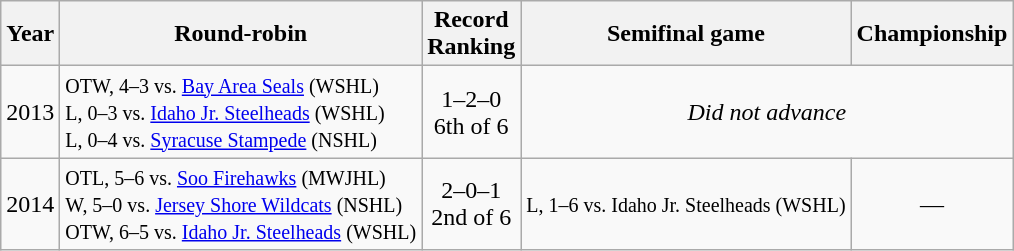<table class="wikitable" style="text-align:center">
<tr>
<th>Year</th>
<th>Round-robin</th>
<th>Record <br> Ranking</th>
<th>Semifinal game</th>
<th>Championship</th>
</tr>
<tr>
<td>2013</td>
<td align=left><small>OTW, 4–3 vs. <a href='#'>Bay Area Seals</a> (WSHL)<br>L, 0–3 vs. <a href='#'>Idaho Jr. Steelheads</a> (WSHL)<br>L, 0–4 vs. <a href='#'>Syracuse Stampede</a> (NSHL)</small></td>
<td>1–2–0<br>6th of 6</td>
<td colspan=2><em>Did not advance</em></td>
</tr>
<tr>
<td>2014</td>
<td align=left><small>OTL, 5–6 vs. <a href='#'>Soo Firehawks</a> (MWJHL)<br>W, 5–0 vs. <a href='#'>Jersey Shore Wildcats</a> (NSHL)<br>OTW, 6–5 vs. <a href='#'>Idaho Jr. Steelheads</a> (WSHL)</small></td>
<td>2–0–1<br>2nd of 6</td>
<td><small>L, 1–6 vs. Idaho Jr. Steelheads (WSHL)</small></td>
<td>—</td>
</tr>
</table>
